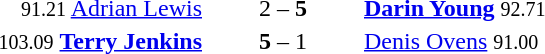<table style="text-align:center">
<tr>
<th width=223></th>
<th width=100></th>
<th width=223></th>
</tr>
<tr>
<td align=right><small>91.21</small> <a href='#'>Adrian Lewis</a> </td>
<td>2 – <strong>5</strong></td>
<td align=left> <strong><a href='#'>Darin Young</a></strong> <small>92.71</small></td>
</tr>
<tr>
<td align=right><small>103.09</small> <strong><a href='#'>Terry Jenkins</a></strong> </td>
<td><strong>5</strong> – 1</td>
<td align=left> <a href='#'>Denis Ovens</a> <small>91.00</small></td>
</tr>
</table>
